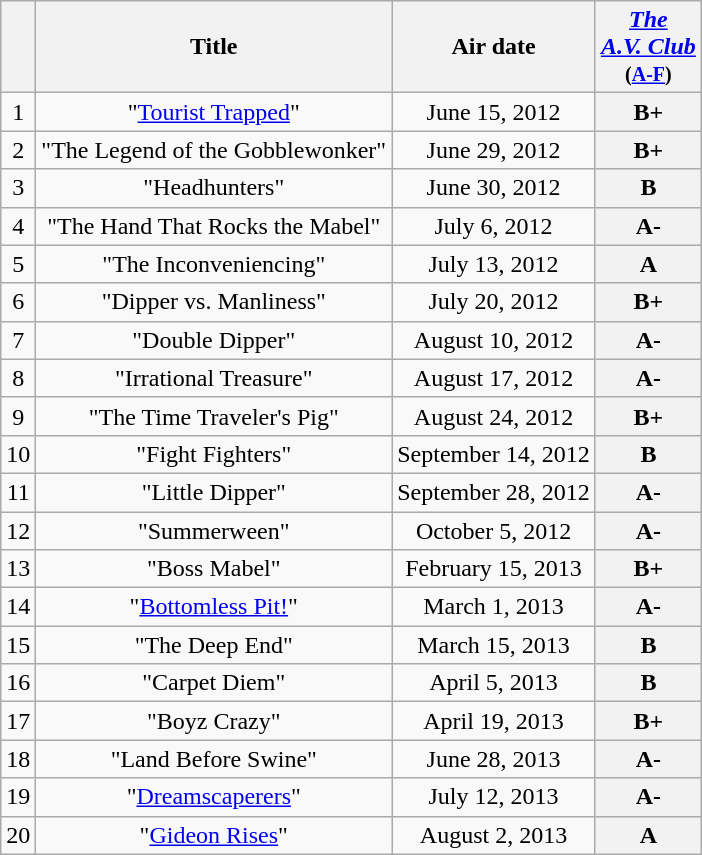<table class="wikitable sortable" style="text-align:center;">
<tr>
<th></th>
<th>Title</th>
<th>Air date</th>
<th><em><a href='#'>The <br>A.V. Club</a></em><br><small>(<a href='#'>A-F</a>)</small></th>
</tr>
<tr>
<td>1</td>
<td>"<a href='#'>Tourist Trapped</a>"</td>
<td>June 15, 2012</td>
<th>B+</th>
</tr>
<tr>
<td>2</td>
<td>"The Legend of the Gobblewonker"</td>
<td>June 29, 2012</td>
<th>B+</th>
</tr>
<tr>
<td>3</td>
<td>"Headhunters"</td>
<td>June 30, 2012</td>
<th>B</th>
</tr>
<tr>
<td>4</td>
<td>"The Hand That Rocks the Mabel"</td>
<td>July 6, 2012</td>
<th>A-</th>
</tr>
<tr>
<td>5</td>
<td>"The Inconveniencing"</td>
<td>July 13, 2012</td>
<th>A</th>
</tr>
<tr>
<td>6</td>
<td>"Dipper vs. Manliness"</td>
<td>July 20, 2012</td>
<th>B+</th>
</tr>
<tr>
<td>7</td>
<td>"Double Dipper"</td>
<td>August 10, 2012</td>
<th>A-</th>
</tr>
<tr>
<td>8</td>
<td>"Irrational Treasure"</td>
<td>August 17, 2012</td>
<th>A-</th>
</tr>
<tr>
<td>9</td>
<td>"The Time Traveler's Pig"</td>
<td>August 24, 2012</td>
<th>B+</th>
</tr>
<tr>
<td>10</td>
<td>"Fight Fighters"</td>
<td>September 14, 2012</td>
<th>B</th>
</tr>
<tr>
<td>11</td>
<td>"Little Dipper"</td>
<td>September 28, 2012</td>
<th>A-</th>
</tr>
<tr>
<td>12</td>
<td>"Summerween"</td>
<td>October 5, 2012</td>
<th>A-</th>
</tr>
<tr>
<td>13</td>
<td>"Boss Mabel"</td>
<td>February 15, 2013</td>
<th>B+</th>
</tr>
<tr>
<td>14</td>
<td>"<a href='#'>Bottomless Pit!</a>"</td>
<td>March 1, 2013</td>
<th>A-</th>
</tr>
<tr>
<td>15</td>
<td>"The Deep End"</td>
<td>March 15, 2013</td>
<th>B</th>
</tr>
<tr>
<td>16</td>
<td>"Carpet Diem"</td>
<td>April 5, 2013</td>
<th>B</th>
</tr>
<tr>
<td>17</td>
<td>"Boyz Crazy"</td>
<td>April 19, 2013</td>
<th>B+</th>
</tr>
<tr>
<td>18</td>
<td>"Land Before Swine"</td>
<td>June 28, 2013</td>
<th>A-</th>
</tr>
<tr>
<td>19</td>
<td>"<a href='#'>Dreamscaperers</a>"</td>
<td>July 12, 2013</td>
<th>A-</th>
</tr>
<tr>
<td>20</td>
<td>"<a href='#'>Gideon Rises</a>"</td>
<td>August 2, 2013</td>
<th>A</th>
</tr>
</table>
